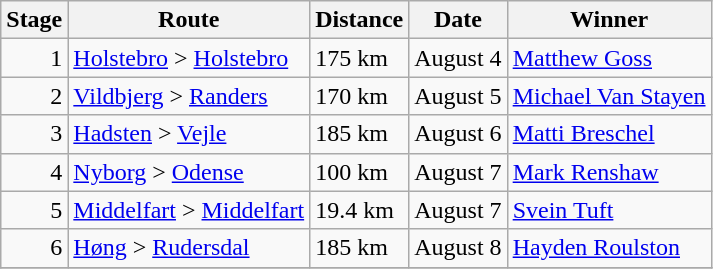<table class="wikitable">
<tr>
<th>Stage</th>
<th>Route</th>
<th>Distance</th>
<th>Date</th>
<th>Winner</th>
</tr>
<tr>
<td align=right>1</td>
<td><a href='#'>Holstebro</a> > <a href='#'>Holstebro</a></td>
<td>175 km</td>
<td align=right>August 4</td>
<td> <a href='#'>Matthew Goss</a></td>
</tr>
<tr>
<td align=right>2</td>
<td><a href='#'>Vildbjerg</a> > <a href='#'>Randers</a></td>
<td>170 km</td>
<td align=right>August 5</td>
<td> <a href='#'>Michael Van Stayen</a></td>
</tr>
<tr>
<td align=right>3</td>
<td><a href='#'>Hadsten</a> > <a href='#'>Vejle</a></td>
<td>185 km</td>
<td align=right>August 6</td>
<td> <a href='#'>Matti Breschel</a></td>
</tr>
<tr>
<td align=right>4</td>
<td><a href='#'>Nyborg</a> > <a href='#'>Odense</a></td>
<td>100 km</td>
<td align=right>August 7</td>
<td> <a href='#'>Mark Renshaw</a></td>
</tr>
<tr>
<td align=right>5</td>
<td><a href='#'>Middelfart</a> > <a href='#'>Middelfart</a></td>
<td>19.4 km</td>
<td align=right>August 7</td>
<td> <a href='#'>Svein Tuft</a></td>
</tr>
<tr>
<td align=right>6</td>
<td><a href='#'>Høng</a> > <a href='#'>Rudersdal</a></td>
<td>185 km</td>
<td align=right>August 8</td>
<td> <a href='#'>Hayden Roulston</a></td>
</tr>
<tr>
</tr>
</table>
